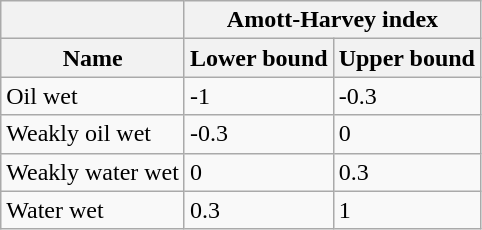<table class="wikitable">
<tr>
<th></th>
<th colspan="2">Amott-Harvey index</th>
</tr>
<tr>
<th>Name</th>
<th>Lower bound</th>
<th>Upper bound</th>
</tr>
<tr>
<td>Oil wet</td>
<td>-1</td>
<td>-0.3</td>
</tr>
<tr>
<td>Weakly oil wet</td>
<td>-0.3</td>
<td>0</td>
</tr>
<tr>
<td>Weakly water wet</td>
<td>0</td>
<td>0.3</td>
</tr>
<tr>
<td>Water wet</td>
<td>0.3</td>
<td>1</td>
</tr>
</table>
